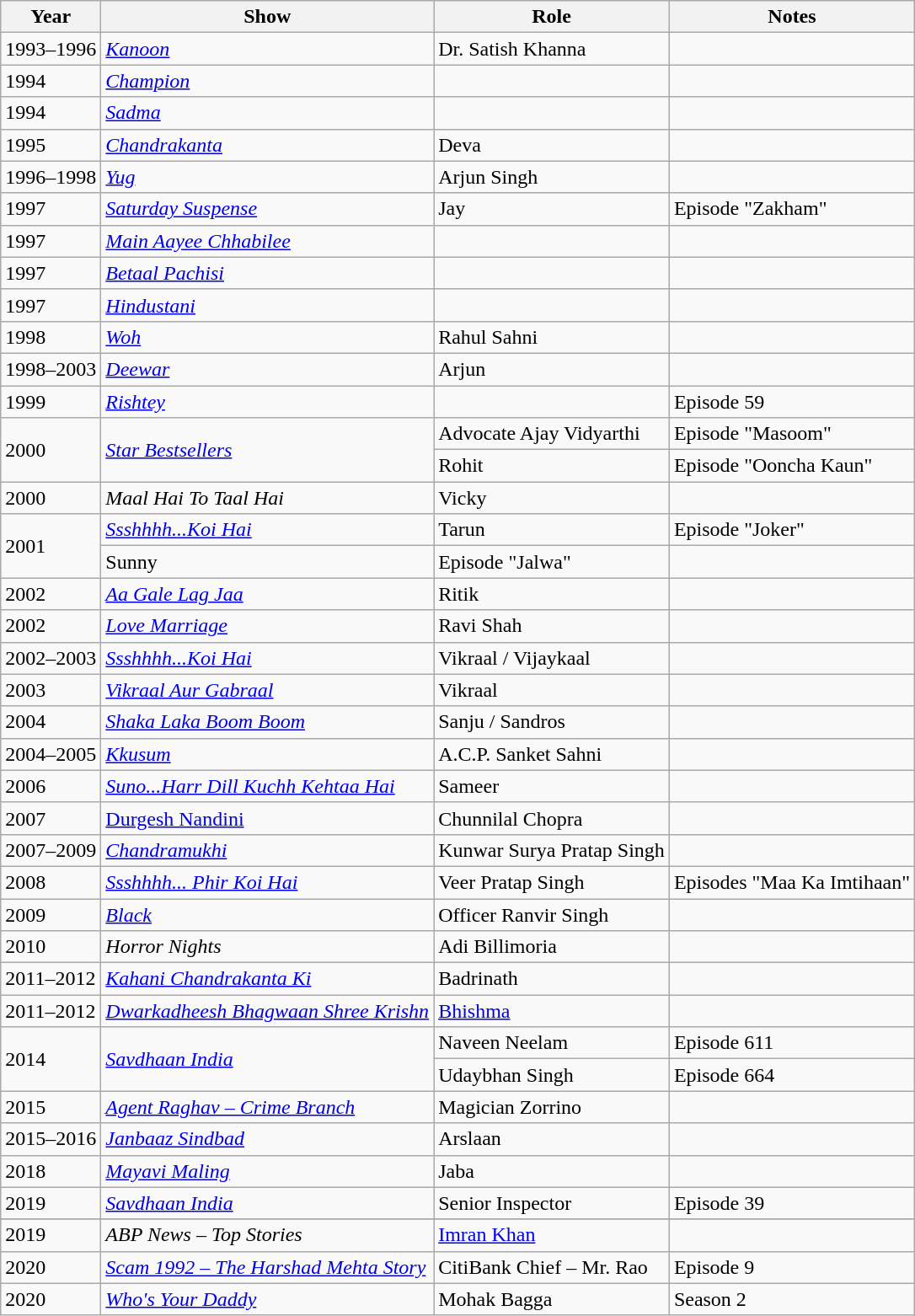<table class="wikitable sortable">
<tr>
<th>Year</th>
<th>Show</th>
<th>Role</th>
<th>Notes</th>
</tr>
<tr>
<td>1993–1996</td>
<td><a href='#'><em>Kanoon</em></a></td>
<td>Dr. Satish Khanna</td>
<td></td>
</tr>
<tr>
<td>1994</td>
<td><a href='#'><em>Champion</em></a></td>
<td></td>
<td></td>
</tr>
<tr>
<td>1994</td>
<td><a href='#'><em>Sadma</em></a></td>
<td></td>
<td></td>
</tr>
<tr>
<td>1995</td>
<td><a href='#'><em>Chandrakanta</em></a></td>
<td>Deva</td>
<td></td>
</tr>
<tr>
<td>1996–1998</td>
<td><a href='#'><em>Yug</em></a></td>
<td>Arjun Singh</td>
<td></td>
</tr>
<tr>
<td>1997</td>
<td><em><a href='#'>Saturday Suspense</a></em></td>
<td>Jay</td>
<td>Episode "Zakham"</td>
</tr>
<tr>
<td>1997</td>
<td><em><a href='#'>Main Aayee Chhabilee</a></em></td>
<td></td>
<td></td>
</tr>
<tr>
<td>1997</td>
<td><a href='#'><em>Betaal Pachisi</em></a></td>
<td></td>
<td></td>
</tr>
<tr>
<td>1997</td>
<td><a href='#'><em>Hindustani</em></a></td>
<td></td>
<td></td>
</tr>
<tr>
<td>1998</td>
<td><em><a href='#'>Woh</a></em></td>
<td>Rahul Sahni</td>
<td></td>
</tr>
<tr>
<td>1998–2003</td>
<td><a href='#'><em>Deewar</em></a></td>
<td>Arjun</td>
<td></td>
</tr>
<tr>
<td>1999</td>
<td><a href='#'><em>Rishtey</em></a></td>
<td></td>
<td>Episode 59</td>
</tr>
<tr>
<td rowspan=2>2000</td>
<td rowspan=2><em><a href='#'>Star Bestsellers</a></em></td>
<td>Advocate Ajay Vidyarthi</td>
<td>Episode "Masoom"</td>
</tr>
<tr>
<td>Rohit</td>
<td>Episode "Ooncha Kaun"</td>
</tr>
<tr>
<td>2000</td>
<td><em>Maal Hai To Taal Hai</em></td>
<td>Vicky</td>
<td></td>
</tr>
<tr>
<td rowspan=2>2001</td>
<td><em><a href='#'>Ssshhhh...Koi Hai</a></em></td>
<td>Tarun</td>
<td>Episode "Joker"</td>
</tr>
<tr>
<td>Sunny</td>
<td>Episode "Jalwa"</td>
</tr>
<tr>
<td>2002</td>
<td><a href='#'><em>Aa Gale Lag Jaa</em></a></td>
<td>Ritik</td>
<td></td>
</tr>
<tr>
<td>2002</td>
<td><a href='#'><em>Love Marriage</em></a></td>
<td>Ravi Shah</td>
<td></td>
</tr>
<tr>
<td>2002–2003</td>
<td><em><a href='#'>Ssshhhh...Koi Hai</a></em></td>
<td>Vikraal / Vijaykaal</td>
<td></td>
</tr>
<tr>
<td>2003</td>
<td><em><a href='#'>Vikraal Aur Gabraal</a></em></td>
<td>Vikraal</td>
<td></td>
</tr>
<tr>
<td>2004</td>
<td><em><a href='#'>Shaka Laka Boom Boom</a></em></td>
<td>Sanju / Sandros</td>
<td></td>
</tr>
<tr>
<td>2004–2005</td>
<td><em><a href='#'>Kkusum</a></em></td>
<td>A.C.P. Sanket Sahni</td>
<td></td>
</tr>
<tr>
<td>2006</td>
<td><em><a href='#'>Suno...Harr Dill Kuchh Kehtaa Hai</a></em></td>
<td>Sameer</td>
<td></td>
</tr>
<tr>
<td>2007</td>
<td><a href='#'>Durgesh Nandini</a></td>
<td>Chunnilal Chopra</td>
<td></td>
</tr>
<tr>
<td>2007–2009</td>
<td><a href='#'><em>Chandramukhi</em></a></td>
<td>Kunwar Surya Pratap Singh</td>
<td></td>
</tr>
<tr>
<td>2008</td>
<td><em><a href='#'>Ssshhhh... Phir Koi Hai</a></em></td>
<td>Veer Pratap Singh</td>
<td>Episodes "Maa Ka Imtihaan"</td>
</tr>
<tr>
<td>2009</td>
<td><a href='#'><em>Black</em></a></td>
<td>Officer Ranvir Singh</td>
<td></td>
</tr>
<tr>
<td>2010</td>
<td><em>Horror Nights</em></td>
<td>Adi Billimoria</td>
<td></td>
</tr>
<tr>
<td>2011–2012</td>
<td><em><a href='#'>Kahani Chandrakanta Ki</a></em></td>
<td>Badrinath</td>
<td></td>
</tr>
<tr>
<td>2011–2012</td>
<td><em><a href='#'>Dwarkadheesh Bhagwaan Shree Krishn</a></em></td>
<td><a href='#'>Bhishma</a></td>
<td></td>
</tr>
<tr>
<td rowspan=2>2014</td>
<td rowspan=2><em><a href='#'>Savdhaan India</a></em></td>
<td>Naveen Neelam</td>
<td>Episode 611</td>
</tr>
<tr>
<td>Udaybhan Singh</td>
<td>Episode 664</td>
</tr>
<tr>
<td>2015</td>
<td><em><a href='#'>Agent Raghav – Crime Branch</a></em></td>
<td>Magician Zorrino</td>
<td></td>
</tr>
<tr>
<td>2015–2016</td>
<td><em><a href='#'>Janbaaz Sindbad</a></em></td>
<td>Arslaan</td>
<td></td>
</tr>
<tr>
<td>2018</td>
<td><em><a href='#'>Mayavi Maling</a></em></td>
<td>Jaba</td>
<td></td>
</tr>
<tr>
<td>2019</td>
<td><em><a href='#'>Savdhaan India</a></em></td>
<td>Senior Inspector</td>
<td>Episode 39</td>
</tr>
<tr>
</tr>
<tr>
<td>2019</td>
<td><em>ABP News – Top Stories</em></td>
<td><a href='#'>Imran Khan</a></td>
<td></td>
</tr>
<tr>
<td>2020</td>
<td><a href='#'><em>Scam 1992 – The Harshad Mehta Story</em></a></td>
<td>CitiBank Chief – Mr. Rao</td>
<td>Episode 9</td>
</tr>
<tr>
<td>2020</td>
<td><a href='#'><em>Who's Your Daddy</em></a></td>
<td>Mohak Bagga</td>
<td>Season 2</td>
</tr>
</table>
